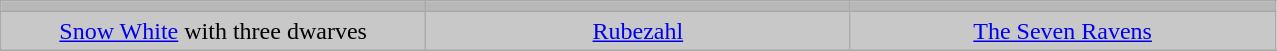<table class="wikitable" style="text-align:center">
<tr>
<td width="25%" style="background:#B8B8B8"></td>
<td width="25%" style="background:#B8B8B8"></td>
<td width="25%" style="background:#B8B8B8"></td>
</tr>
<tr>
<td style="background:#C8C8C8"><a href='#'>Snow White</a> with three dwarves</td>
<td style="background:#C8C8C8"><a href='#'>Rubezahl</a></td>
<td style="background:#C8C8C8"><a href='#'>The Seven Ravens</a></td>
</tr>
<tr>
</tr>
</table>
